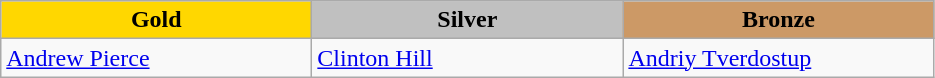<table class="wikitable" style="text-align:left">
<tr align="center">
<td width=200 bgcolor=gold><strong>Gold</strong></td>
<td width=200 bgcolor=silver><strong>Silver</strong></td>
<td width=200 bgcolor=CC9966><strong>Bronze</strong></td>
</tr>
<tr>
<td><a href='#'>Andrew Pierce</a><br><em></em></td>
<td><a href='#'>Clinton Hill</a><br><em></em></td>
<td><a href='#'>Andriy Tverdostup</a><br><em></em></td>
</tr>
</table>
